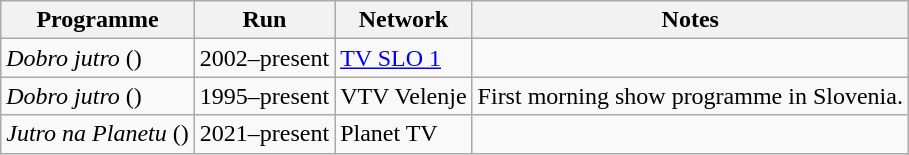<table class="wikitable">
<tr>
<th>Programme</th>
<th>Run</th>
<th>Network</th>
<th>Notes</th>
</tr>
<tr>
<td><em>Dobro jutro</em> ()</td>
<td>2002–present</td>
<td><a href='#'>TV SLO 1</a></td>
<td></td>
</tr>
<tr>
<td><em>Dobro jutro</em> ()</td>
<td>1995–present</td>
<td>VTV Velenje</td>
<td>First morning show programme in Slovenia.</td>
</tr>
<tr>
<td><em>Jutro na Planetu</em> ()</td>
<td>2021–present</td>
<td>Planet TV</td>
<td></td>
</tr>
</table>
